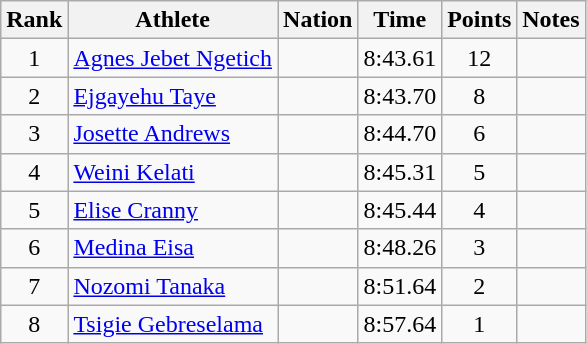<table class="wikitable mw-datatable sortable" style="text-align:center;">
<tr>
<th scope="col" style="width: 10px;">Rank</th>
<th scope="col">Athlete</th>
<th scope="col">Nation</th>
<th scope="col">Time</th>
<th scope="col">Points</th>
<th scope="col">Notes</th>
</tr>
<tr>
<td>1</td>
<td align="left"><a href='#'>Agnes Jebet Ngetich</a> </td>
<td align="left"></td>
<td>8:43.61</td>
<td>12</td>
<td></td>
</tr>
<tr>
<td>2</td>
<td align="left"><a href='#'>Ejgayehu Taye</a> </td>
<td align="left"></td>
<td>8:43.70</td>
<td>8</td>
<td></td>
</tr>
<tr>
<td>3</td>
<td align="left"><a href='#'>Josette Andrews</a> </td>
<td align="left"></td>
<td>8:44.70</td>
<td>6</td>
<td></td>
</tr>
<tr>
<td>4</td>
<td align="left"><a href='#'>Weini Kelati</a> </td>
<td align="left"></td>
<td>8:45.31</td>
<td>5</td>
<td></td>
</tr>
<tr>
<td>5</td>
<td align="left"><a href='#'>Elise Cranny</a> </td>
<td align="left"></td>
<td>8:45.44</td>
<td>4</td>
<td></td>
</tr>
<tr>
<td>6</td>
<td align="left"><a href='#'>Medina Eisa</a> </td>
<td align="left"></td>
<td>8:48.26</td>
<td>3</td>
<td></td>
</tr>
<tr>
<td>7</td>
<td align="left"><a href='#'>Nozomi Tanaka</a> </td>
<td align="left"></td>
<td>8:51.64</td>
<td>2</td>
<td></td>
</tr>
<tr>
<td>8</td>
<td align="left"><a href='#'>Tsigie Gebreselama</a> </td>
<td align="left"></td>
<td>8:57.64</td>
<td>1</td>
<td></td>
</tr>
</table>
